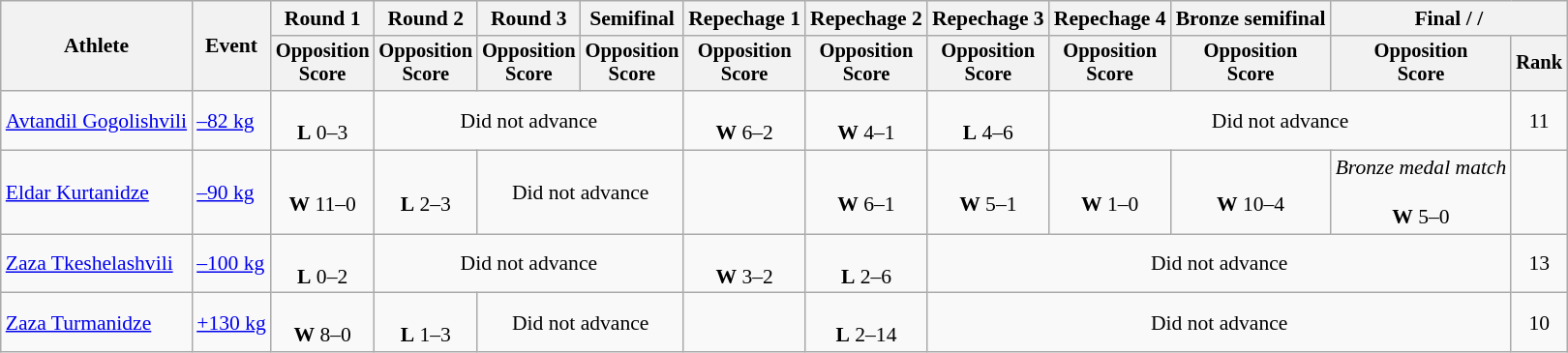<table class=wikitable style=font-size:90%;text-align:center>
<tr>
<th rowspan=2>Athlete</th>
<th rowspan=2>Event</th>
<th>Round 1</th>
<th>Round 2</th>
<th>Round 3</th>
<th>Semifinal</th>
<th>Repechage 1</th>
<th>Repechage 2</th>
<th>Repechage 3</th>
<th>Repechage 4</th>
<th>Bronze semifinal</th>
<th colspan=2>Final /  / </th>
</tr>
<tr style=font-size:95%>
<th>Opposition<br>Score</th>
<th>Opposition<br>Score</th>
<th>Opposition<br>Score</th>
<th>Opposition<br>Score</th>
<th>Opposition<br>Score</th>
<th>Opposition<br>Score</th>
<th>Opposition<br>Score</th>
<th>Opposition<br>Score</th>
<th>Opposition<br>Score</th>
<th>Opposition<br>Score</th>
<th>Rank</th>
</tr>
<tr>
<td align=left><a href='#'>Avtandil Gogolishvili</a></td>
<td align=left><a href='#'>–82 kg</a></td>
<td><br><strong>L</strong> 0–3</td>
<td colspan=3>Did not advance</td>
<td><br><strong>W</strong> 6–2</td>
<td><br><strong>W</strong> 4–1</td>
<td><br><strong>L</strong> 4–6</td>
<td colspan=3>Did not advance</td>
<td>11</td>
</tr>
<tr>
<td align=left><a href='#'>Eldar Kurtanidze</a></td>
<td align=left><a href='#'>–90 kg</a></td>
<td><br><strong>W</strong> 11–0</td>
<td><br><strong>L</strong> 2–3</td>
<td colspan=2>Did not advance</td>
<td></td>
<td><br><strong>W</strong> 6–1</td>
<td><br><strong>W</strong> 5–1</td>
<td><br><strong>W</strong> 1–0</td>
<td><br><strong>W</strong> 10–4</td>
<td><em> Bronze medal match</em><br><br><strong>W</strong> 5–0</td>
<td></td>
</tr>
<tr>
<td align=left><a href='#'>Zaza Tkeshelashvili</a></td>
<td align=left><a href='#'>–100 kg</a></td>
<td><br><strong>L</strong> 0–2</td>
<td colspan=3>Did not advance</td>
<td><br><strong>W</strong> 3–2</td>
<td><br><strong>L</strong> 2–6</td>
<td colspan=4>Did not advance</td>
<td>13</td>
</tr>
<tr>
<td align=left><a href='#'>Zaza Turmanidze</a></td>
<td align=left><a href='#'>+130 kg</a></td>
<td><br><strong>W</strong> 8–0</td>
<td><br><strong>L</strong> 1–3</td>
<td colspan=2>Did not advance</td>
<td></td>
<td><br><strong>L</strong> 2–14</td>
<td colspan=4>Did not advance</td>
<td>10</td>
</tr>
</table>
